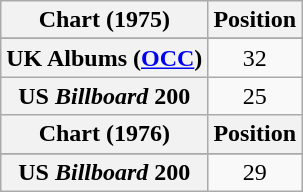<table class="wikitable sortable plainrowheaders" style="text-align:center">
<tr>
<th scope="col">Chart (1975)</th>
<th scope="col">Position</th>
</tr>
<tr>
</tr>
<tr>
<th scope="row">UK Albums (<a href='#'>OCC</a>)</th>
<td>32</td>
</tr>
<tr>
<th scope="row">US <em>Billboard</em> 200</th>
<td>25</td>
</tr>
<tr>
<th scope="col">Chart (1976)</th>
<th scope="col">Position</th>
</tr>
<tr>
</tr>
<tr>
<th scope="row">US <em>Billboard</em> 200</th>
<td>29</td>
</tr>
</table>
